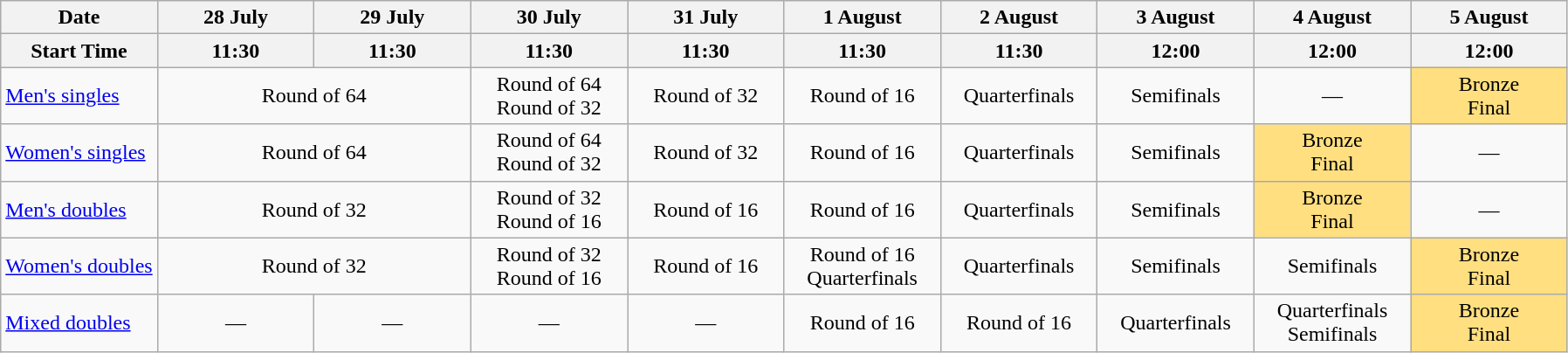<table class="wikitable" style="text-align:center">
<tr>
<th width=10%>Date</th>
<th width=10%>28 July</th>
<th width=10%>29 July</th>
<th width=10%>30 July</th>
<th width=10%>31 July</th>
<th width=10%>1 August</th>
<th width=10%>2 August</th>
<th width=10%>3 August</th>
<th width=10%>4 August</th>
<th width=10%>5 August</th>
</tr>
<tr>
<th>Start Time</th>
<th>11:30</th>
<th>11:30</th>
<th>11:30</th>
<th>11:30</th>
<th>11:30</th>
<th>11:30</th>
<th>12:00</th>
<th>12:00</th>
<th>12:00</th>
</tr>
<tr>
<td align="left"><a href='#'>Men's singles</a></td>
<td colspan="2">Round of 64</td>
<td>Round of 64<br>Round of 32</td>
<td>Round of 32</td>
<td>Round of 16</td>
<td>Quarterfinals</td>
<td>Semifinals</td>
<td>—</td>
<td style="background:#ffdf80;">Bronze<br>Final</td>
</tr>
<tr>
<td align="left"><a href='#'>Women's singles</a></td>
<td colspan="2">Round of 64</td>
<td>Round of 64<br>Round of 32</td>
<td>Round of 32</td>
<td>Round of 16</td>
<td>Quarterfinals</td>
<td>Semifinals</td>
<td style="background:#ffdf80;">Bronze<br> Final</td>
<td>—</td>
</tr>
<tr>
<td align="left"><a href='#'>Men's doubles</a></td>
<td colspan="2">Round of 32</td>
<td>Round of 32<br>Round of 16</td>
<td>Round of 16</td>
<td>Round of 16</td>
<td>Quarterfinals</td>
<td>Semifinals</td>
<td style="background:#ffdf80;">Bronze<br> Final</td>
<td>—</td>
</tr>
<tr>
<td align="left"><a href='#'>Women's doubles</a></td>
<td colspan="2">Round of 32</td>
<td>Round of 32<br>Round of 16</td>
<td>Round of 16</td>
<td>Round of 16<br>Quarterfinals</td>
<td>Quarterfinals</td>
<td>Semifinals</td>
<td>Semifinals</td>
<td style="background:#ffdf80;">Bronze<br> Final</td>
</tr>
<tr>
<td align="left"><a href='#'>Mixed doubles</a></td>
<td>—</td>
<td>—</td>
<td>—</td>
<td>—</td>
<td>Round of 16</td>
<td>Round of 16</td>
<td>Quarterfinals</td>
<td>Quarterfinals<br>Semifinals</td>
<td style="background:#ffdf80;">Bronze<br>Final</td>
</tr>
</table>
